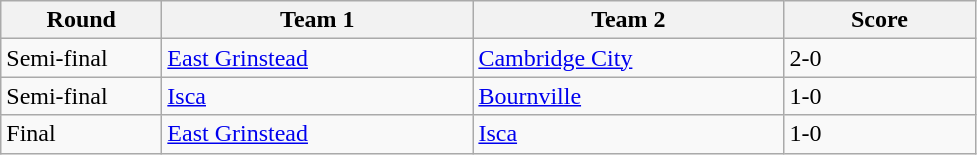<table class="wikitable" style="font-size: 100%">
<tr>
<th width=100>Round</th>
<th width=200>Team 1</th>
<th width=200>Team 2</th>
<th width=120>Score</th>
</tr>
<tr>
<td>Semi-final</td>
<td><a href='#'>East Grinstead</a></td>
<td><a href='#'>Cambridge City</a></td>
<td>2-0</td>
</tr>
<tr>
<td>Semi-final</td>
<td><a href='#'>Isca</a></td>
<td><a href='#'>Bournville</a></td>
<td>1-0</td>
</tr>
<tr>
<td>Final</td>
<td><a href='#'>East Grinstead</a></td>
<td><a href='#'>Isca</a></td>
<td>1-0</td>
</tr>
</table>
